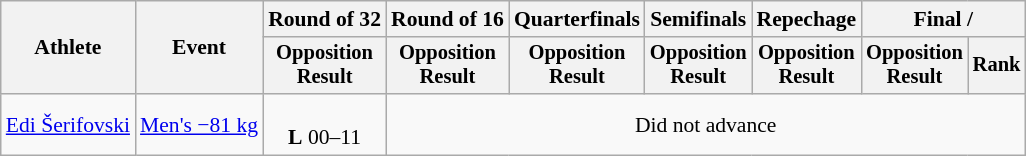<table class="wikitable" style="font-size:90%">
<tr>
<th rowspan="2">Athlete</th>
<th rowspan="2">Event</th>
<th>Round of 32</th>
<th>Round of 16</th>
<th>Quarterfinals</th>
<th>Semifinals</th>
<th>Repechage</th>
<th colspan=2>Final / </th>
</tr>
<tr style="font-size:95%">
<th>Opposition<br>Result</th>
<th>Opposition<br>Result</th>
<th>Opposition<br>Result</th>
<th>Opposition<br>Result</th>
<th>Opposition<br>Result</th>
<th>Opposition<br>Result</th>
<th>Rank</th>
</tr>
<tr align=center>
<td align=left><a href='#'>Edi Šerifovski</a></td>
<td align=left><a href='#'>Men's −81 kg</a></td>
<td><br><strong>L</strong> 00–11</td>
<td colspan=6>Did not advance</td>
</tr>
</table>
